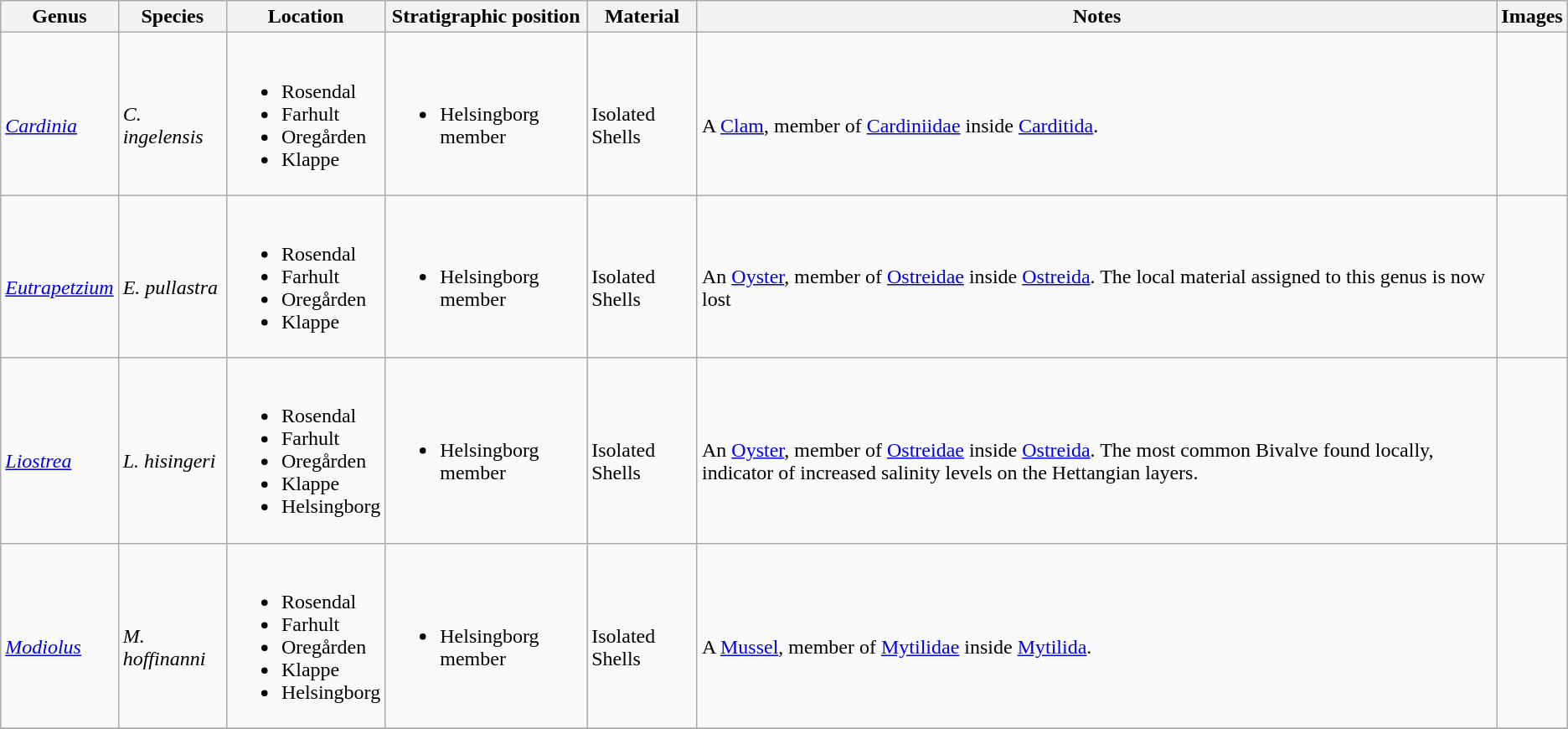<table class = "wikitable">
<tr>
<th>Genus</th>
<th>Species</th>
<th>Location</th>
<th>Stratigraphic position</th>
<th>Material</th>
<th>Notes</th>
<th>Images</th>
</tr>
<tr>
<td><br><em><a href='#'>Cardinia</a></em></td>
<td><br><em>C. ingelensis</em></td>
<td><br><ul><li>Rosendal</li><li>Farhult</li><li>Oregården</li><li>Klappe</li></ul></td>
<td><br><ul><li>Helsingborg member</li></ul></td>
<td><br>Isolated Shells</td>
<td><br>A <a href='#'>Clam</a>, member of  <a href='#'>Cardiniidae</a> inside <a href='#'>Carditida</a>.</td>
<td></td>
</tr>
<tr>
<td><br><em><a href='#'>Eutrapetzium</a></em></td>
<td><br><em>E. pullastra</em></td>
<td><br><ul><li>Rosendal</li><li>Farhult</li><li>Oregården</li><li>Klappe</li></ul></td>
<td><br><ul><li>Helsingborg member</li></ul></td>
<td><br>Isolated Shells</td>
<td><br>An <a href='#'>Oyster</a>, member of  <a href='#'>Ostreidae</a> inside <a href='#'>Ostreida</a>. The local material assigned to this genus is now lost</td>
<td></td>
</tr>
<tr>
<td><br><em><a href='#'>Liostrea</a></em></td>
<td><br><em>L. hisingeri</em></td>
<td><br><ul><li>Rosendal</li><li>Farhult</li><li>Oregården</li><li>Klappe</li><li>Helsingborg</li></ul></td>
<td><br><ul><li>Helsingborg member</li></ul></td>
<td><br>Isolated Shells</td>
<td><br>An <a href='#'>Oyster</a>, member of  <a href='#'>Ostreidae</a> inside <a href='#'>Ostreida</a>. The most common Bivalve found locally, indicator of increased salinity levels on the Hettangian layers.</td>
<td><br></td>
</tr>
<tr>
<td><br><em><a href='#'>Modiolus</a></em></td>
<td><br><em>M. hoffinanni</em></td>
<td><br><ul><li>Rosendal</li><li>Farhult</li><li>Oregården</li><li>Klappe</li><li>Helsingborg</li></ul></td>
<td><br><ul><li>Helsingborg member</li></ul></td>
<td><br>Isolated Shells</td>
<td><br>A <a href='#'>Mussel</a>, member of  <a href='#'>Mytilidae</a> inside <a href='#'>Mytilida</a>.</td>
<td><br></td>
</tr>
<tr>
</tr>
</table>
